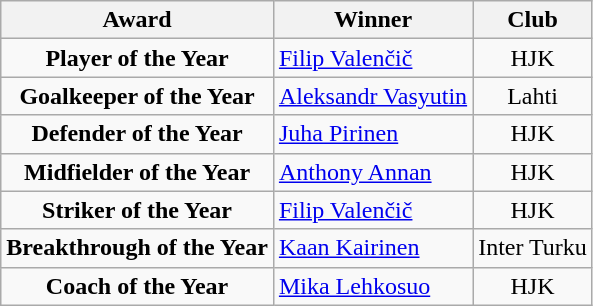<table class="wikitable" style="text-align:center">
<tr>
<th>Award</th>
<th>Winner</th>
<th>Club</th>
</tr>
<tr>
<td><strong>Player of the Year</strong></td>
<td align="left"> <a href='#'>Filip Valenčič</a></td>
<td>HJK</td>
</tr>
<tr>
<td><strong>Goalkeeper of the Year</strong></td>
<td align="left "> <a href='#'>Aleksandr Vasyutin</a></td>
<td>Lahti</td>
</tr>
<tr>
<td><strong>Defender of the Year</strong></td>
<td align="left"> <a href='#'>Juha Pirinen</a></td>
<td>HJK</td>
</tr>
<tr>
<td><strong>Midfielder of the Year</strong></td>
<td align="left"> <a href='#'>Anthony Annan</a></td>
<td>HJK</td>
</tr>
<tr>
<td><strong>Striker of the Year</strong></td>
<td align="left"> <a href='#'>Filip Valenčič</a></td>
<td>HJK</td>
</tr>
<tr>
<td><strong>Breakthrough of the Year</strong></td>
<td align="left"> <a href='#'>Kaan Kairinen</a></td>
<td>Inter Turku</td>
</tr>
<tr>
<td><strong>Coach of the Year</strong></td>
<td align="left"> <a href='#'>Mika Lehkosuo</a></td>
<td>HJK</td>
</tr>
</table>
